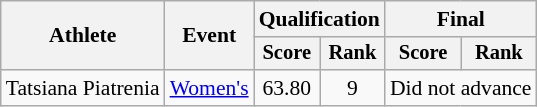<table class="wikitable" style="font-size:90%">
<tr>
<th rowspan="2">Athlete</th>
<th rowspan="2">Event</th>
<th colspan="2">Qualification</th>
<th colspan="2">Final</th>
</tr>
<tr style="font-size:95%">
<th>Score</th>
<th>Rank</th>
<th>Score</th>
<th>Rank</th>
</tr>
<tr align=center>
<td align=left>Tatsiana Piatrenia</td>
<td align=left><a href='#'>Women's</a></td>
<td>63.80</td>
<td>9</td>
<td colspan=2>Did not advance</td>
</tr>
</table>
